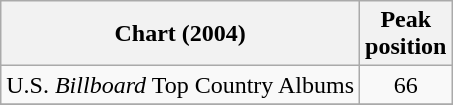<table class="wikitable">
<tr>
<th>Chart (2004)</th>
<th>Peak<br>position</th>
</tr>
<tr>
<td>U.S. <em>Billboard</em> Top Country Albums</td>
<td align="center">66</td>
</tr>
<tr>
</tr>
</table>
